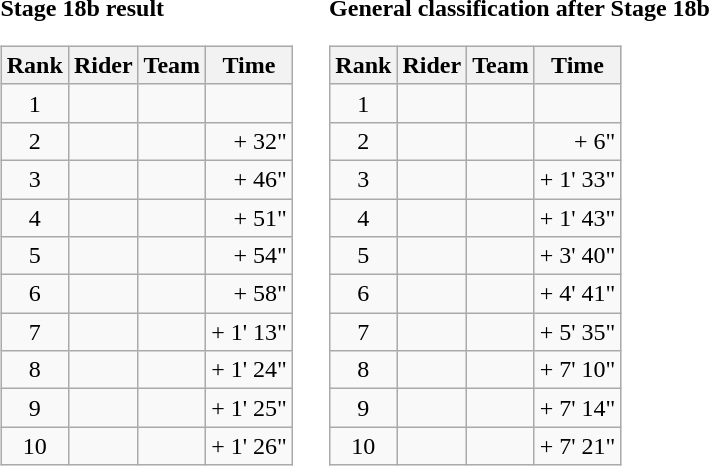<table>
<tr>
<td><strong>Stage 18b result</strong><br><table class="wikitable">
<tr>
<th scope="col">Rank</th>
<th scope="col">Rider</th>
<th scope="col">Team</th>
<th scope="col">Time</th>
</tr>
<tr>
<td style="text-align:center;">1</td>
<td></td>
<td></td>
<td style="text-align:right;"></td>
</tr>
<tr>
<td style="text-align:center;">2</td>
<td></td>
<td></td>
<td style="text-align:right;">+ 32"</td>
</tr>
<tr>
<td style="text-align:center;">3</td>
<td></td>
<td></td>
<td style="text-align:right;">+ 46"</td>
</tr>
<tr>
<td style="text-align:center;">4</td>
<td></td>
<td></td>
<td style="text-align:right;">+ 51"</td>
</tr>
<tr>
<td style="text-align:center;">5</td>
<td></td>
<td></td>
<td style="text-align:right;">+ 54"</td>
</tr>
<tr>
<td style="text-align:center;">6</td>
<td></td>
<td></td>
<td style="text-align:right;">+ 58"</td>
</tr>
<tr>
<td style="text-align:center;">7</td>
<td></td>
<td></td>
<td style="text-align:right;">+ 1' 13"</td>
</tr>
<tr>
<td style="text-align:center;">8</td>
<td></td>
<td></td>
<td style="text-align:right;">+ 1' 24"</td>
</tr>
<tr>
<td style="text-align:center;">9</td>
<td></td>
<td></td>
<td style="text-align:right;">+ 1' 25"</td>
</tr>
<tr>
<td style="text-align:center;">10</td>
<td></td>
<td></td>
<td style="text-align:right;">+ 1' 26"</td>
</tr>
</table>
</td>
<td></td>
<td><strong>General classification after Stage 18b</strong><br><table class="wikitable">
<tr>
<th scope="col">Rank</th>
<th scope="col">Rider</th>
<th scope="col">Team</th>
<th scope="col">Time</th>
</tr>
<tr>
<td style="text-align:center;">1</td>
<td></td>
<td></td>
<td style="text-align:right;"></td>
</tr>
<tr>
<td style="text-align:center;">2</td>
<td></td>
<td></td>
<td style="text-align:right;">+ 6"</td>
</tr>
<tr>
<td style="text-align:center;">3</td>
<td></td>
<td></td>
<td style="text-align:right;">+ 1' 33"</td>
</tr>
<tr>
<td style="text-align:center;">4</td>
<td></td>
<td></td>
<td style="text-align:right;">+ 1' 43"</td>
</tr>
<tr>
<td style="text-align:center;">5</td>
<td></td>
<td></td>
<td style="text-align:right;">+ 3' 40"</td>
</tr>
<tr>
<td style="text-align:center;">6</td>
<td></td>
<td></td>
<td style="text-align:right;">+ 4' 41"</td>
</tr>
<tr>
<td style="text-align:center;">7</td>
<td></td>
<td></td>
<td style="text-align:right;">+ 5' 35"</td>
</tr>
<tr>
<td style="text-align:center;">8</td>
<td></td>
<td></td>
<td style="text-align:right;">+ 7' 10"</td>
</tr>
<tr>
<td style="text-align:center;">9</td>
<td></td>
<td></td>
<td style="text-align:right;">+ 7' 14"</td>
</tr>
<tr>
<td style="text-align:center;">10</td>
<td></td>
<td></td>
<td style="text-align:right;">+ 7' 21"</td>
</tr>
</table>
</td>
</tr>
</table>
